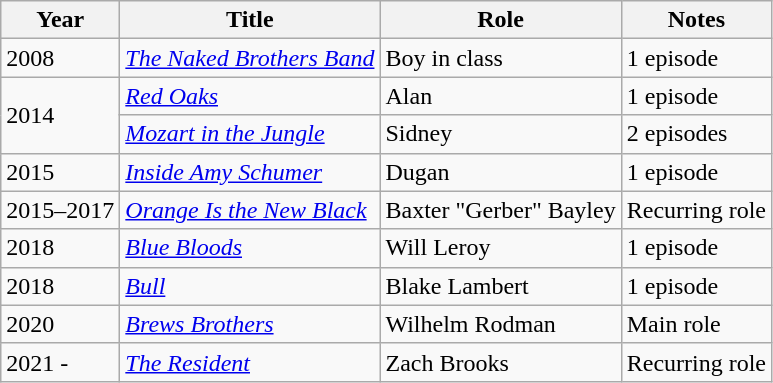<table class="wikitable sortable">
<tr>
<th>Year</th>
<th>Title</th>
<th>Role</th>
<th class="unsortable">Notes</th>
</tr>
<tr>
<td>2008</td>
<td><em><a href='#'>The Naked Brothers Band</a></em></td>
<td>Boy in class</td>
<td>1 episode</td>
</tr>
<tr>
<td rowspan="2">2014</td>
<td><em><a href='#'>Red Oaks</a></em></td>
<td>Alan</td>
<td>1 episode</td>
</tr>
<tr>
<td><em><a href='#'>Mozart in the Jungle</a></em></td>
<td>Sidney</td>
<td>2 episodes</td>
</tr>
<tr>
<td>2015</td>
<td><em><a href='#'>Inside Amy Schumer</a></em></td>
<td>Dugan</td>
<td>1 episode</td>
</tr>
<tr>
<td>2015–2017</td>
<td><em><a href='#'>Orange Is the New Black</a></em></td>
<td>Baxter "Gerber" Bayley</td>
<td>Recurring role</td>
</tr>
<tr>
<td>2018</td>
<td><em><a href='#'>Blue Bloods</a></em></td>
<td>Will Leroy</td>
<td>1 episode</td>
</tr>
<tr>
<td>2018</td>
<td><em><a href='#'>Bull</a></em></td>
<td>Blake Lambert</td>
<td>1 episode</td>
</tr>
<tr>
<td>2020</td>
<td><em><a href='#'>Brews Brothers</a></em></td>
<td>Wilhelm Rodman</td>
<td>Main role</td>
</tr>
<tr>
<td>2021 -</td>
<td><em><a href='#'>The Resident</a></em></td>
<td>Zach Brooks</td>
<td>Recurring role</td>
</tr>
</table>
